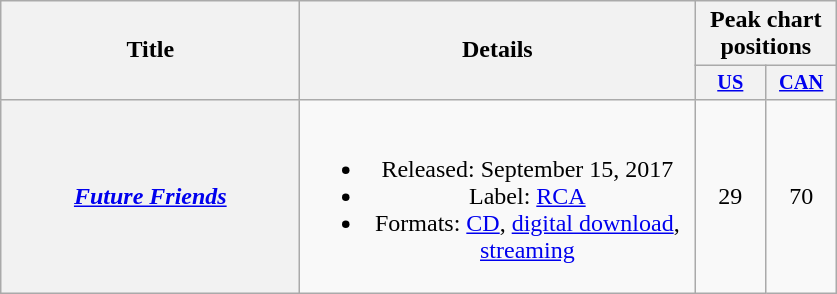<table class="wikitable plainrowheaders" style="text-align:center;" border="1">
<tr>
<th scope="col" rowspan="2" style="width:12em;">Title</th>
<th scope="col" rowspan="2" style="width:16em;">Details</th>
<th scope="col" colspan="2">Peak chart positions</th>
</tr>
<tr>
<th scope="col" style="width:3em;font-size:85%;"><a href='#'>US</a><br></th>
<th scope="col" style="width:3em;font-size:85%;"><a href='#'>CAN</a><br></th>
</tr>
<tr>
<th scope="row"><em><a href='#'>Future Friends</a></em></th>
<td><br><ul><li>Released: September 15, 2017</li><li>Label: <a href='#'>RCA</a></li><li>Formats: <a href='#'>CD</a>, <a href='#'>digital download</a>, <a href='#'>streaming</a></li></ul></td>
<td>29</td>
<td>70</td>
</tr>
</table>
